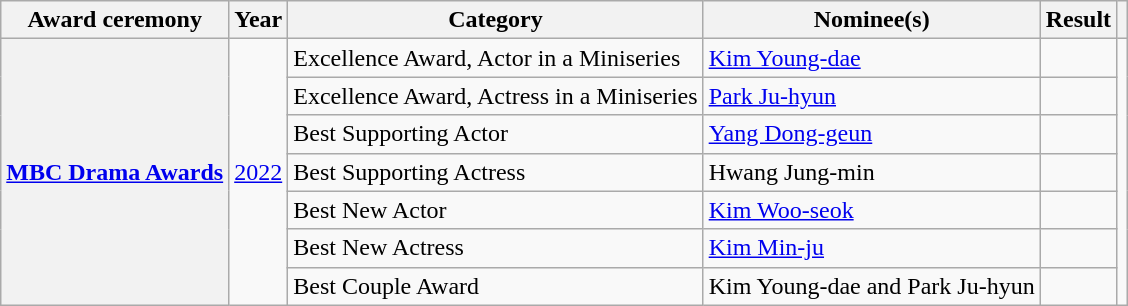<table class="wikitable sortable plainrowheaders">
<tr>
<th scope="col">Award ceremony</th>
<th scope="col">Year</th>
<th scope="col">Category</th>
<th scope="col">Nominee(s)</th>
<th scope="col">Result</th>
<th scope="col"></th>
</tr>
<tr>
<th scope="row" rowspan="7"><a href='#'>MBC Drama Awards</a></th>
<td rowspan="7" style="text-align:center"><a href='#'>2022</a></td>
<td>Excellence Award, Actor in a Miniseries</td>
<td><a href='#'>Kim Young-dae</a></td>
<td></td>
<td rowspan="7" style="text-align:center"></td>
</tr>
<tr>
<td>Excellence Award, Actress in a Miniseries</td>
<td><a href='#'>Park Ju-hyun</a></td>
<td></td>
</tr>
<tr>
<td>Best Supporting Actor</td>
<td><a href='#'>Yang Dong-geun</a></td>
<td></td>
</tr>
<tr>
<td>Best Supporting Actress</td>
<td>Hwang Jung-min</td>
<td></td>
</tr>
<tr>
<td>Best New Actor</td>
<td><a href='#'>Kim Woo-seok</a></td>
<td></td>
</tr>
<tr>
<td>Best New Actress</td>
<td><a href='#'>Kim Min-ju</a></td>
<td></td>
</tr>
<tr>
<td>Best Couple Award</td>
<td>Kim Young-dae and Park Ju-hyun</td>
<td></td>
</tr>
</table>
